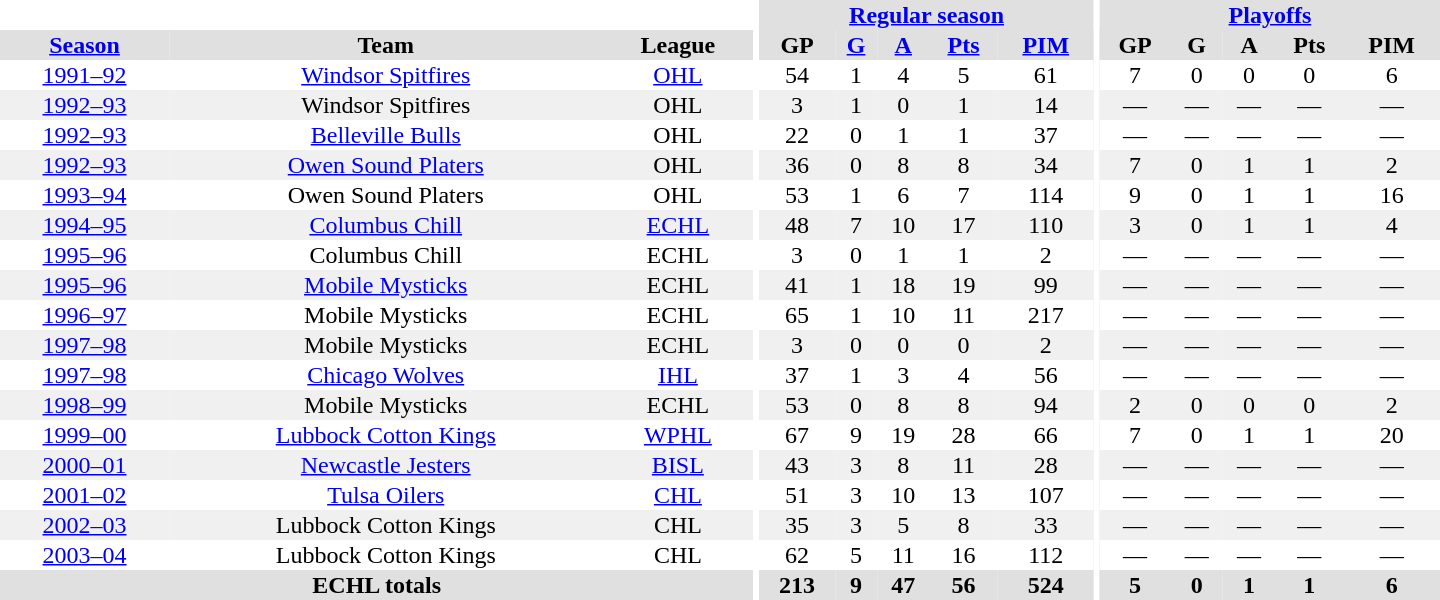<table border="0" cellpadding="1" cellspacing="0" style="text-align:center; width:60em">
<tr bgcolor="#e0e0e0">
<th colspan="3" bgcolor="#ffffff"></th>
<th rowspan="99" bgcolor="#ffffff"></th>
<th colspan="5"><a href='#'>Regular season</a></th>
<th rowspan="99" bgcolor="#ffffff"></th>
<th colspan="5"><a href='#'>Playoffs</a></th>
</tr>
<tr bgcolor="#e0e0e0">
<th><a href='#'>Season</a></th>
<th>Team</th>
<th>League</th>
<th>GP</th>
<th><a href='#'>G</a></th>
<th><a href='#'>A</a></th>
<th><a href='#'>Pts</a></th>
<th><a href='#'>PIM</a></th>
<th>GP</th>
<th>G</th>
<th>A</th>
<th>Pts</th>
<th>PIM</th>
</tr>
<tr>
<td><a href='#'>1991–92</a></td>
<td><a href='#'>Windsor Spitfires</a></td>
<td><a href='#'>OHL</a></td>
<td>54</td>
<td>1</td>
<td>4</td>
<td>5</td>
<td>61</td>
<td>7</td>
<td>0</td>
<td>0</td>
<td>0</td>
<td>6</td>
</tr>
<tr bgcolor="#f0f0f0">
<td><a href='#'>1992–93</a></td>
<td>Windsor Spitfires</td>
<td>OHL</td>
<td>3</td>
<td>1</td>
<td>0</td>
<td>1</td>
<td>14</td>
<td>—</td>
<td>—</td>
<td>—</td>
<td>—</td>
<td>—</td>
</tr>
<tr>
<td><a href='#'>1992–93</a></td>
<td><a href='#'>Belleville Bulls</a></td>
<td>OHL</td>
<td>22</td>
<td>0</td>
<td>1</td>
<td>1</td>
<td>37</td>
<td>—</td>
<td>—</td>
<td>—</td>
<td>—</td>
<td>—</td>
</tr>
<tr bgcolor="#f0f0f0">
<td><a href='#'>1992–93</a></td>
<td><a href='#'>Owen Sound Platers</a></td>
<td>OHL</td>
<td>36</td>
<td>0</td>
<td>8</td>
<td>8</td>
<td>34</td>
<td>7</td>
<td>0</td>
<td>1</td>
<td>1</td>
<td>2</td>
</tr>
<tr>
<td><a href='#'>1993–94</a></td>
<td>Owen Sound Platers</td>
<td>OHL</td>
<td>53</td>
<td>1</td>
<td>6</td>
<td>7</td>
<td>114</td>
<td>9</td>
<td>0</td>
<td>1</td>
<td>1</td>
<td>16</td>
</tr>
<tr bgcolor="#f0f0f0">
<td><a href='#'>1994–95</a></td>
<td><a href='#'>Columbus Chill</a></td>
<td><a href='#'>ECHL</a></td>
<td>48</td>
<td>7</td>
<td>10</td>
<td>17</td>
<td>110</td>
<td>3</td>
<td>0</td>
<td>1</td>
<td>1</td>
<td>4</td>
</tr>
<tr>
<td><a href='#'>1995–96</a></td>
<td>Columbus Chill</td>
<td>ECHL</td>
<td>3</td>
<td>0</td>
<td>1</td>
<td>1</td>
<td>2</td>
<td>—</td>
<td>—</td>
<td>—</td>
<td>—</td>
<td>—</td>
</tr>
<tr bgcolor="#f0f0f0">
<td><a href='#'>1995–96</a></td>
<td><a href='#'>Mobile Mysticks</a></td>
<td>ECHL</td>
<td>41</td>
<td>1</td>
<td>18</td>
<td>19</td>
<td>99</td>
<td>—</td>
<td>—</td>
<td>—</td>
<td>—</td>
<td>—</td>
</tr>
<tr>
<td><a href='#'>1996–97</a></td>
<td>Mobile Mysticks</td>
<td>ECHL</td>
<td>65</td>
<td>1</td>
<td>10</td>
<td>11</td>
<td>217</td>
<td>—</td>
<td>—</td>
<td>—</td>
<td>—</td>
<td>—</td>
</tr>
<tr bgcolor="#f0f0f0">
<td><a href='#'>1997–98</a></td>
<td>Mobile Mysticks</td>
<td>ECHL</td>
<td>3</td>
<td>0</td>
<td>0</td>
<td>0</td>
<td>2</td>
<td>—</td>
<td>—</td>
<td>—</td>
<td>—</td>
<td>—</td>
</tr>
<tr>
<td><a href='#'>1997–98</a></td>
<td><a href='#'>Chicago Wolves</a></td>
<td><a href='#'>IHL</a></td>
<td>37</td>
<td>1</td>
<td>3</td>
<td>4</td>
<td>56</td>
<td>—</td>
<td>—</td>
<td>—</td>
<td>—</td>
<td>—</td>
</tr>
<tr bgcolor="#f0f0f0">
<td><a href='#'>1998–99</a></td>
<td>Mobile Mysticks</td>
<td>ECHL</td>
<td>53</td>
<td>0</td>
<td>8</td>
<td>8</td>
<td>94</td>
<td>2</td>
<td>0</td>
<td>0</td>
<td>0</td>
<td>2</td>
</tr>
<tr>
<td><a href='#'>1999–00</a></td>
<td><a href='#'>Lubbock Cotton Kings</a></td>
<td><a href='#'>WPHL</a></td>
<td>67</td>
<td>9</td>
<td>19</td>
<td>28</td>
<td>66</td>
<td>7</td>
<td>0</td>
<td>1</td>
<td>1</td>
<td>20</td>
</tr>
<tr bgcolor="#f0f0f0">
<td><a href='#'>2000–01</a></td>
<td><a href='#'>Newcastle Jesters</a></td>
<td><a href='#'>BISL</a></td>
<td>43</td>
<td>3</td>
<td>8</td>
<td>11</td>
<td>28</td>
<td>—</td>
<td>—</td>
<td>—</td>
<td>—</td>
<td>—</td>
</tr>
<tr>
<td><a href='#'>2001–02</a></td>
<td><a href='#'>Tulsa Oilers</a></td>
<td><a href='#'>CHL</a></td>
<td>51</td>
<td>3</td>
<td>10</td>
<td>13</td>
<td>107</td>
<td>—</td>
<td>—</td>
<td>—</td>
<td>—</td>
<td>—</td>
</tr>
<tr bgcolor="#f0f0f0">
<td><a href='#'>2002–03</a></td>
<td>Lubbock Cotton Kings</td>
<td>CHL</td>
<td>35</td>
<td>3</td>
<td>5</td>
<td>8</td>
<td>33</td>
<td>—</td>
<td>—</td>
<td>—</td>
<td>—</td>
<td>—</td>
</tr>
<tr>
<td><a href='#'>2003–04</a></td>
<td>Lubbock Cotton Kings</td>
<td>CHL</td>
<td>62</td>
<td>5</td>
<td>11</td>
<td>16</td>
<td>112</td>
<td>—</td>
<td>—</td>
<td>—</td>
<td>—</td>
<td>—</td>
</tr>
<tr>
</tr>
<tr ALIGN="center" bgcolor="#e0e0e0">
<th colspan="3">ECHL totals</th>
<th ALIGN="center">213</th>
<th ALIGN="center">9</th>
<th ALIGN="center">47</th>
<th ALIGN="center">56</th>
<th ALIGN="center">524</th>
<th ALIGN="center">5</th>
<th ALIGN="center">0</th>
<th ALIGN="center">1</th>
<th ALIGN="center">1</th>
<th ALIGN="center">6</th>
</tr>
</table>
